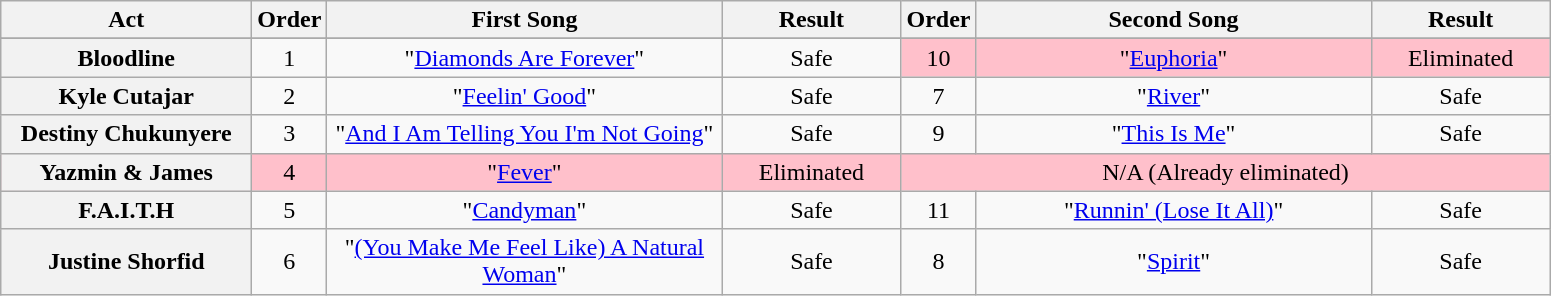<table class="wikitable plainrowheaders" style="text-align:center;">
<tr>
<th scope="col" style="width:10em;">Act</th>
<th scope="col">Order</th>
<th scope="col" style="width:16em;">First Song</th>
<th scope="col" style="width:7em;">Result</th>
<th scope="col">Order</th>
<th scope="col" style="width:16em;">Second Song</th>
<th scope="col" style="width:7em;">Result</th>
</tr>
<tr>
</tr>
<tr>
<th scope="row">Bloodline</th>
<td>1</td>
<td>"<a href='#'>Diamonds Are Forever</a>"</td>
<td>Safe</td>
<td style="background:pink;">10</td>
<td style="background:pink;">"<a href='#'>Euphoria</a>"</td>
<td style="background:pink;">Eliminated</td>
</tr>
<tr>
<th scope="row">Kyle Cutajar</th>
<td>2</td>
<td>"<a href='#'>Feelin' Good</a>"</td>
<td>Safe</td>
<td>7</td>
<td>"<a href='#'>River</a>"</td>
<td>Safe</td>
</tr>
<tr>
<th scope="row">Destiny Chukunyere</th>
<td>3</td>
<td>"<a href='#'>And I Am Telling You I'm Not Going</a>"</td>
<td>Safe</td>
<td>9</td>
<td>"<a href='#'>This Is Me</a>"</td>
<td>Safe</td>
</tr>
<tr style="background:pink;">
<th scope="row">Yazmin & James</th>
<td>4</td>
<td>"<a href='#'>Fever</a>"</td>
<td>Eliminated</td>
<td colspan="3">N/A (Already eliminated)</td>
</tr>
<tr>
<th scope="row">F.A.I.T.H</th>
<td>5</td>
<td>"<a href='#'>Candyman</a>"</td>
<td>Safe</td>
<td>11</td>
<td>"<a href='#'>Runnin' (Lose It All)</a>"</td>
<td>Safe</td>
</tr>
<tr>
<th scope="row">Justine Shorfid</th>
<td>6</td>
<td>"<a href='#'>(You Make Me Feel Like) A Natural Woman</a>"</td>
<td>Safe</td>
<td>8</td>
<td>"<a href='#'>Spirit</a>"</td>
<td>Safe</td>
</tr>
</table>
